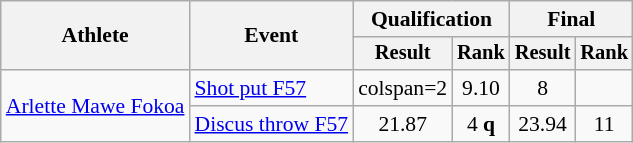<table class="wikitable" style="font-size:90%">
<tr>
<th rowspan="2">Athlete</th>
<th rowspan="2">Event</th>
<th colspan="2">Qualification</th>
<th colspan="2">Final</th>
</tr>
<tr style="font-size:95%">
<th>Result</th>
<th>Rank</th>
<th>Result</th>
<th>Rank</th>
</tr>
<tr align=center>
<td align=left rowspan=2><a href='#'>Arlette Mawe Fokoa</a></td>
<td align=left><a href='#'>Shot put F57</a></td>
<td>colspan=2 </td>
<td>9.10</td>
<td>8</td>
</tr>
<tr align=center>
<td align=left><a href='#'>Discus throw F57</a></td>
<td>21.87</td>
<td>4 <strong>q</strong></td>
<td>23.94</td>
<td>11</td>
</tr>
</table>
